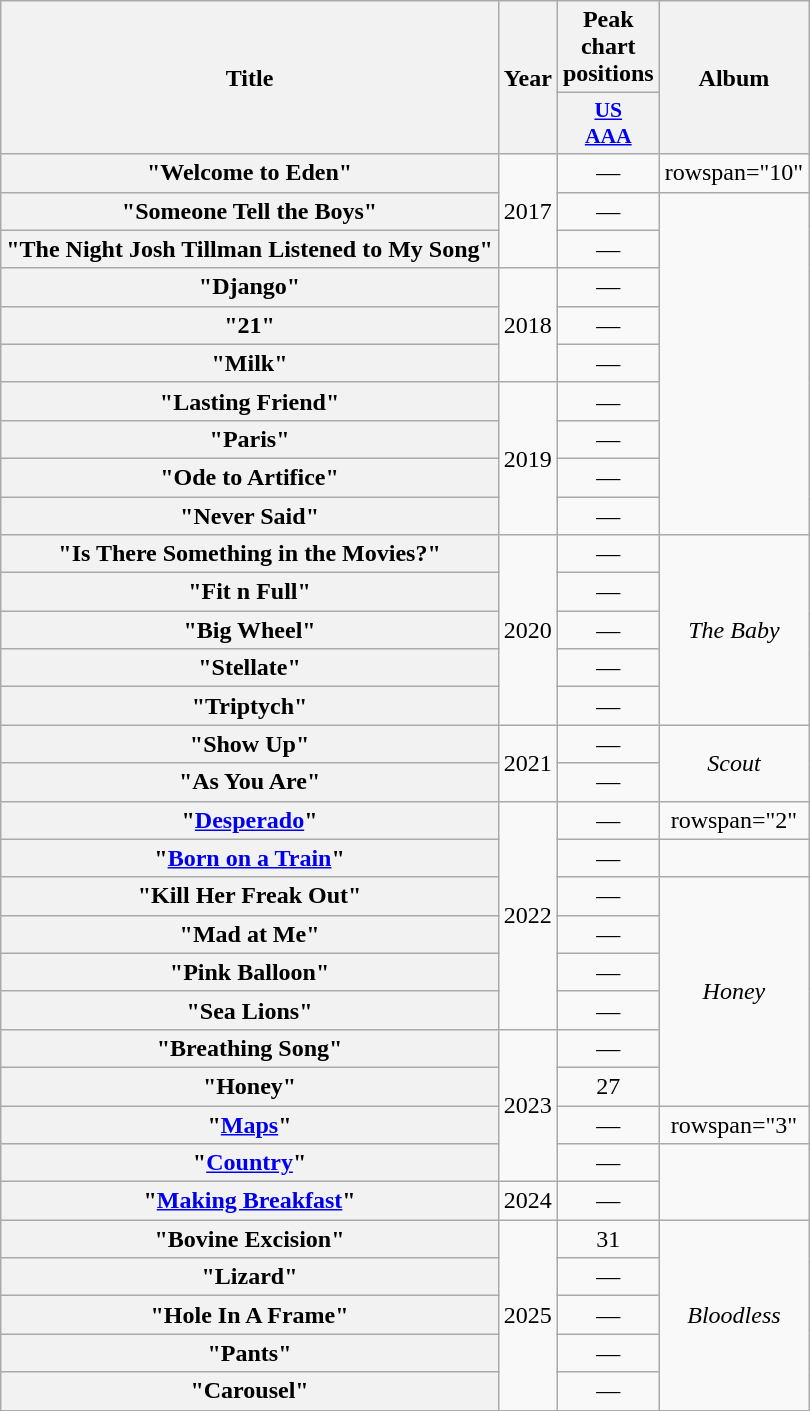<table class="wikitable plainrowheaders" style="text-align:center;">
<tr>
<th scope="col" rowspan="2">Title</th>
<th scope="col" rowspan="2">Year</th>
<th>Peak chart positions</th>
<th scope="col" rowspan="2">Album</th>
</tr>
<tr>
<th scope="col" style="width:3em;font-size:90%;"><a href='#'>US<br>AAA</a><br></th>
</tr>
<tr>
<th scope="row">"Welcome to Eden"</th>
<td rowspan="3">2017</td>
<td>—</td>
<td>rowspan="10" </td>
</tr>
<tr>
<th scope="row">"Someone Tell the Boys"</th>
<td>—</td>
</tr>
<tr>
<th scope="row">"The Night Josh Tillman Listened to My Song"</th>
<td>—</td>
</tr>
<tr>
<th scope="row">"Django"</th>
<td rowspan="3">2018</td>
<td>—</td>
</tr>
<tr>
<th scope="row">"21"</th>
<td>—</td>
</tr>
<tr>
<th scope="row">"Milk"</th>
<td>—</td>
</tr>
<tr>
<th scope="row">"Lasting Friend"</th>
<td rowspan="4">2019</td>
<td>—</td>
</tr>
<tr>
<th scope="row">"Paris"</th>
<td>—</td>
</tr>
<tr>
<th scope="row">"Ode to Artifice"</th>
<td>—</td>
</tr>
<tr>
<th scope="row">"Never Said"</th>
<td>—</td>
</tr>
<tr>
<th scope="row">"Is There Something in the Movies?"</th>
<td rowspan="5">2020</td>
<td>—</td>
<td rowspan="5"><em>The Baby</em></td>
</tr>
<tr>
<th scope="row">"Fit n Full"</th>
<td>—</td>
</tr>
<tr>
<th scope="row">"Big Wheel"</th>
<td>—</td>
</tr>
<tr>
<th scope="row">"Stellate"</th>
<td>—</td>
</tr>
<tr>
<th scope="row">"Triptych"</th>
<td>—</td>
</tr>
<tr>
<th scope="row">"Show Up"</th>
<td rowspan="2">2021</td>
<td>—</td>
<td rowspan="2"><em>Scout</em></td>
</tr>
<tr>
<th scope="row">"As You Are"</th>
<td>—</td>
</tr>
<tr>
<th scope="row">"<a href='#'>Desperado</a>"</th>
<td rowspan="6">2022</td>
<td>—</td>
<td>rowspan="2" </td>
</tr>
<tr>
<th scope="row">"<a href='#'>Born on a Train</a>"<br></th>
<td>—</td>
</tr>
<tr>
<th scope="row">"Kill Her Freak Out"</th>
<td>—</td>
<td rowspan="6"><em>Honey</em></td>
</tr>
<tr>
<th scope="row">"Mad at Me"<br></th>
<td>—</td>
</tr>
<tr>
<th scope="row">"Pink Balloon"</th>
<td>—</td>
</tr>
<tr>
<th scope="row">"Sea Lions"</th>
<td>—</td>
</tr>
<tr>
<th scope="row">"Breathing Song"</th>
<td rowspan="4">2023</td>
<td>—</td>
</tr>
<tr>
<th scope="row">"Honey"</th>
<td>27</td>
</tr>
<tr>
<th scope="row">"<a href='#'>Maps</a>"</th>
<td>—</td>
<td>rowspan="3" </td>
</tr>
<tr>
<th scope="row">"<a href='#'>Country</a>"</th>
<td>—</td>
</tr>
<tr>
<th scope="row">"<a href='#'>Making Breakfast</a>"</th>
<td rowspan="1">2024</td>
<td>—</td>
</tr>
<tr>
<th scope="row">"Bovine Excision"</th>
<td rowspan="5">2025</td>
<td>31</td>
<td rowspan="5"><em>Bloodless</em></td>
</tr>
<tr>
<th scope="row">"Lizard"</th>
<td>—</td>
</tr>
<tr>
<th scope="row">"Hole In A Frame"</th>
<td>—</td>
</tr>
<tr>
<th scope="row">"Pants"</th>
<td>—</td>
</tr>
<tr>
<th scope="row">"Carousel"</th>
<td>—</td>
</tr>
<tr>
</tr>
</table>
